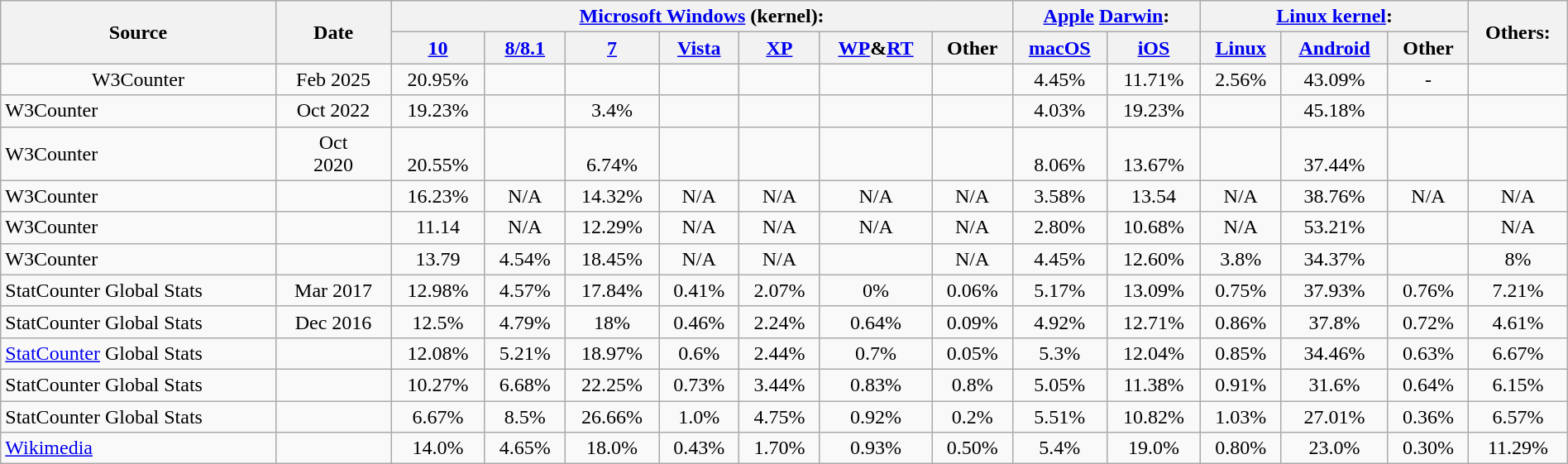<table class="wikitable sortable" style="width:100%; text-align: center;">
<tr>
<th rowspan="2">Source </th>
<th rowspan="2">Date</th>
<th colspan="7"><a href='#'>Microsoft Windows</a> (kernel): </th>
<th colspan="2"><a href='#'>Apple</a> <a href='#'>Darwin</a>: <br></th>
<th colspan="3"><a href='#'>Linux kernel</a>: </th>
<th rowspan="2">Others: <br></th>
</tr>
<tr>
<th><a href='#'>10</a></th>
<th><a href='#'>8/8.1</a></th>
<th><a href='#'>7</a></th>
<th><a href='#'>Vista</a></th>
<th><a href='#'>XP</a></th>
<th><a href='#'>WP</a>&<a href='#'>RT</a></th>
<th>Other</th>
<th><a href='#'>macOS</a></th>
<th><a href='#'>iOS</a></th>
<th><a href='#'>Linux</a></th>
<th><a href='#'>Android</a></th>
<th>Other</th>
</tr>
<tr>
<td>W3Counter</td>
<td>Feb 2025</td>
<td>20.95%</td>
<td></td>
<td></td>
<td></td>
<td></td>
<td></td>
<td></td>
<td>4.45%</td>
<td>11.71%</td>
<td>2.56%</td>
<td>43.09%</td>
<td>-</td>
<td></td>
</tr>
<tr>
<td style="text-align: left;">W3Counter</td>
<td>Oct 2022</td>
<td> 19.23%</td>
<td></td>
<td> 3.4%</td>
<td></td>
<td></td>
<td></td>
<td></td>
<td> 4.03%</td>
<td> 19.23%</td>
<td></td>
<td> 45.18%</td>
<td></td>
<td></td>
</tr>
<tr>
<td style="text-align: left;">W3Counter</td>
<td>Oct<br>2020</td>
<td><br>20.55%</td>
<td></td>
<td><br>6.74%</td>
<td></td>
<td></td>
<td></td>
<td></td>
<td><br>8.06%</td>
<td><br>13.67%</td>
<td></td>
<td><br>37.44%</td>
<td></td>
<td></td>
</tr>
<tr>
<td style="text-align: left;">W3Counter</td>
<td></td>
<td>16.23%</td>
<td>N/A</td>
<td>14.32%</td>
<td>N/A</td>
<td>N/A</td>
<td>N/A</td>
<td>N/A</td>
<td>3.58%</td>
<td>13.54</td>
<td>N/A</td>
<td>38.76%</td>
<td>N/A</td>
<td>N/A</td>
</tr>
<tr>
<td style="text-align: left;">W3Counter</td>
<td></td>
<td>11.14</td>
<td>N/A</td>
<td>12.29%</td>
<td>N/A</td>
<td>N/A</td>
<td>N/A</td>
<td>N/A</td>
<td>2.80%</td>
<td>10.68%</td>
<td>N/A</td>
<td>53.21%</td>
<td></td>
<td>N/A</td>
</tr>
<tr>
<td style="text-align: left;">W3Counter</td>
<td></td>
<td>13.79</td>
<td>4.54%</td>
<td>18.45%</td>
<td>N/A</td>
<td>N/A</td>
<td></td>
<td>N/A</td>
<td>4.45%</td>
<td>12.60%</td>
<td>3.8%</td>
<td>34.37%</td>
<td></td>
<td>8%</td>
</tr>
<tr>
<td style="text-align: left;">StatCounter Global Stats</td>
<td>Mar 2017</td>
<td>12.98%</td>
<td>4.57%</td>
<td>17.84%</td>
<td>0.41%</td>
<td>2.07%</td>
<td>0%</td>
<td>0.06%</td>
<td>5.17%</td>
<td>13.09%</td>
<td>0.75%</td>
<td>37.93%</td>
<td>0.76%</td>
<td>7.21%</td>
</tr>
<tr>
<td style="text-align: left;">StatCounter Global Stats</td>
<td>Dec 2016</td>
<td>12.5%</td>
<td>4.79%</td>
<td>18%</td>
<td>0.46%</td>
<td>2.24%</td>
<td>0.64%</td>
<td>0.09%</td>
<td>4.92%</td>
<td>12.71%</td>
<td>0.86%</td>
<td>37.8%</td>
<td>0.72%</td>
<td>4.61%</td>
</tr>
<tr>
<td style="text-align: left;"><a href='#'>StatCounter</a> Global Stats</td>
<td></td>
<td>12.08%</td>
<td>5.21%</td>
<td>18.97%</td>
<td>0.6%</td>
<td>2.44%</td>
<td>0.7%</td>
<td>0.05%</td>
<td>5.3%</td>
<td>12.04%</td>
<td>0.85%</td>
<td>34.46%</td>
<td>0.63%</td>
<td>6.67%</td>
</tr>
<tr>
<td style="text-align: left;">StatCounter Global Stats</td>
<td></td>
<td>10.27%</td>
<td>6.68%</td>
<td>22.25%</td>
<td>0.73%</td>
<td>3.44%</td>
<td>0.83%</td>
<td>0.8%</td>
<td>5.05%</td>
<td>11.38%</td>
<td>0.91%</td>
<td>31.6%</td>
<td>0.64%</td>
<td>6.15%</td>
</tr>
<tr>
<td style="text-align: left;">StatCounter Global Stats</td>
<td></td>
<td>6.67%</td>
<td>8.5%</td>
<td>26.66%</td>
<td>1.0%</td>
<td>4.75%</td>
<td>0.92%</td>
<td>0.2%</td>
<td>5.51%</td>
<td>10.82%</td>
<td>1.03%</td>
<td>27.01%</td>
<td>0.36%</td>
<td>6.57%</td>
</tr>
<tr>
<td style="text-align: left;"><a href='#'>Wikimedia</a></td>
<td></td>
<td>14.0%</td>
<td>4.65%</td>
<td>18.0%</td>
<td>0.43%</td>
<td>1.70%</td>
<td>0.93%</td>
<td>0.50%</td>
<td>5.4%</td>
<td>19.0%</td>
<td>0.80%</td>
<td>23.0%</td>
<td>0.30%</td>
<td>11.29%</td>
</tr>
</table>
